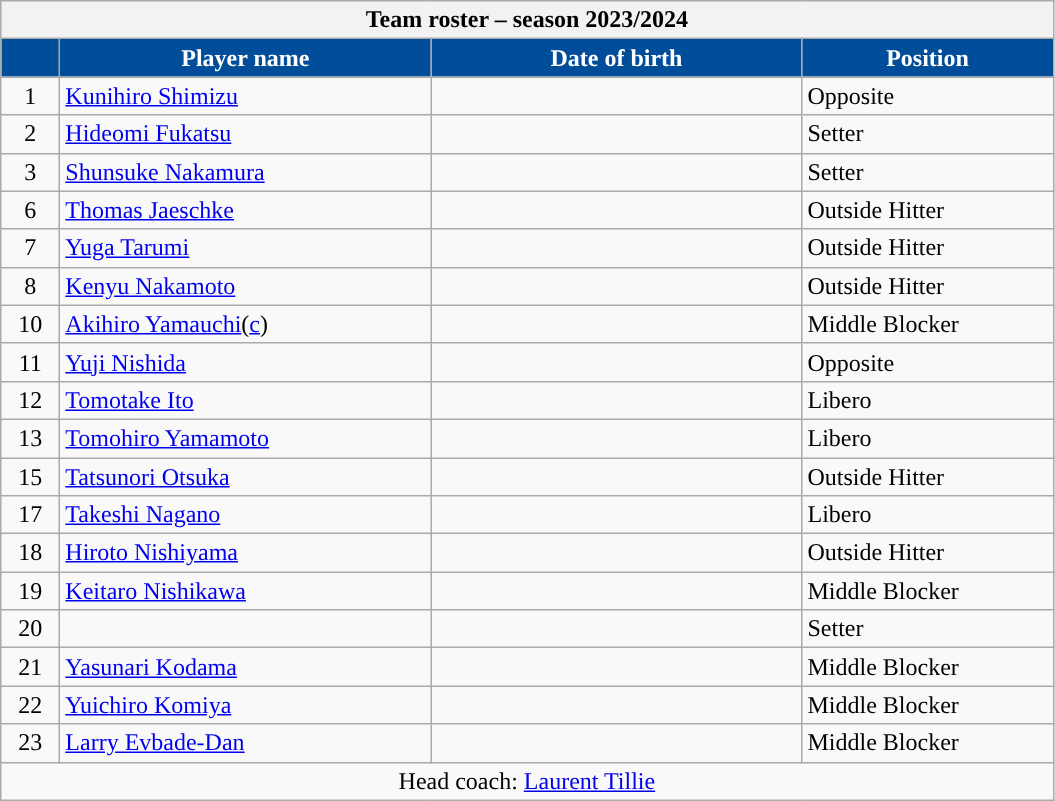<table class="wikitable collapsible " style="font-size:">
<tr>
<th colspan="7">Team roster – season 2023/2024</th>
</tr>
<tr>
<th style="width:2em;color:#FFFFFF; background-color:#004D99"></th>
<th style="width:15em;color:#FFFFFF; background-color:#004D99">Player name</th>
<th style="width:15em;color:#FFFFFF; background-color:#004D99">Date of birth</th>
<th style="width:10em;color:#FFFFFF; background-color:#004D99">Position</th>
</tr>
<tr>
<td align=center>1</td>
<td align=left> <a href='#'>Kunihiro Shimizu</a></td>
<td align=right></td>
<td>Opposite</td>
</tr>
<tr>
<td align=center>2</td>
<td align=left> <a href='#'>Hideomi Fukatsu</a></td>
<td align=right></td>
<td>Setter</td>
</tr>
<tr>
<td align=center>3</td>
<td align=left> <a href='#'>Shunsuke Nakamura</a></td>
<td align=right></td>
<td>Setter</td>
</tr>
<tr>
<td align=center>6</td>
<td align=left> <a href='#'>Thomas Jaeschke</a></td>
<td align=right></td>
<td>Outside Hitter</td>
</tr>
<tr>
<td align=center>7</td>
<td align=left> <a href='#'>Yuga Tarumi</a></td>
<td align=right></td>
<td>Outside Hitter</td>
</tr>
<tr>
<td align=center>8</td>
<td align=left> <a href='#'>Kenyu Nakamoto</a></td>
<td align=right></td>
<td>Outside Hitter</td>
</tr>
<tr>
<td align=center>10</td>
<td align=left> <a href='#'>Akihiro Yamauchi</a>(<a href='#'>c</a>)</td>
<td align=right></td>
<td>Middle Blocker</td>
</tr>
<tr>
<td align=center>11</td>
<td align=left> <a href='#'>Yuji Nishida</a></td>
<td align=right></td>
<td>Opposite</td>
</tr>
<tr>
<td align=center>12</td>
<td align=left> <a href='#'>Tomotake Ito</a></td>
<td align=right></td>
<td>Libero</td>
</tr>
<tr>
<td align=center>13</td>
<td align=left> <a href='#'>Tomohiro Yamamoto</a></td>
<td align=right></td>
<td>Libero</td>
</tr>
<tr>
<td align=center>15</td>
<td align=left><a href='#'>Tatsunori Otsuka</a></td>
<td align=right></td>
<td>Outside Hitter</td>
</tr>
<tr>
<td align=center>17</td>
<td align=left> <a href='#'>Takeshi Nagano</a></td>
<td align=right></td>
<td>Libero</td>
</tr>
<tr>
<td align=center>18</td>
<td align=left> <a href='#'>Hiroto Nishiyama</a></td>
<td align=right></td>
<td>Outside Hitter</td>
</tr>
<tr>
<td align=center>19</td>
<td align=left> <a href='#'>Keitaro Nishikawa</a></td>
<td align=right></td>
<td>Middle Blocker</td>
</tr>
<tr>
<td align=center>20</td>
<td align=left> </td>
<td align=right></td>
<td>Setter</td>
</tr>
<tr>
<td align=center>21</td>
<td align=left> <a href='#'>Yasunari Kodama</a></td>
<td align=right></td>
<td>Middle Blocker</td>
</tr>
<tr>
<td align=center>22</td>
<td align=left> <a href='#'>Yuichiro Komiya</a></td>
<td align=right></td>
<td>Middle Blocker</td>
</tr>
<tr>
<td align=center>23</td>
<td align=left> <a href='#'>Larry Evbade-Dan</a></td>
<td align=right></td>
<td>Middle Blocker</td>
</tr>
<tr>
<td colspan=5 align=center>Head coach:  <a href='#'>Laurent Tillie</a></td>
</tr>
</table>
